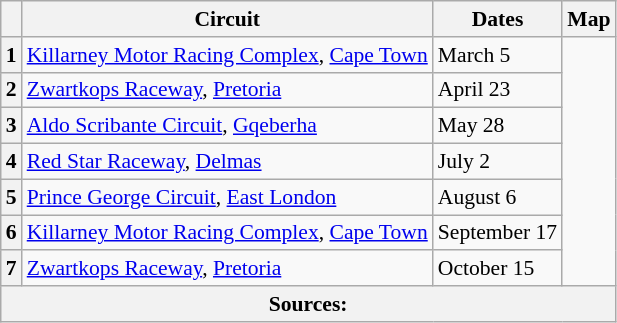<table class="wikitable" style="font-size:90%;">
<tr>
<th></th>
<th>Circuit</th>
<th>Dates</th>
<th>Map</th>
</tr>
<tr>
<th>1</th>
<td><a href='#'>Killarney Motor Racing Complex</a>, <a href='#'>Cape Town</a></td>
<td>March 5</td>
<td rowspan=7></td>
</tr>
<tr>
<th>2</th>
<td><a href='#'>Zwartkops Raceway</a>, <a href='#'>Pretoria</a></td>
<td>April 23</td>
</tr>
<tr>
<th>3</th>
<td><a href='#'>Aldo Scribante Circuit</a>, <a href='#'>Gqeberha</a></td>
<td>May 28</td>
</tr>
<tr>
<th>4</th>
<td><a href='#'>Red Star Raceway</a>, <a href='#'>Delmas</a></td>
<td>July 2</td>
</tr>
<tr>
<th>5</th>
<td><a href='#'>Prince George Circuit</a>, <a href='#'>East London</a></td>
<td>August 6</td>
</tr>
<tr>
<th>6</th>
<td><a href='#'>Killarney Motor Racing Complex</a>, <a href='#'>Cape Town</a></td>
<td>September 17</td>
</tr>
<tr>
<th>7</th>
<td><a href='#'>Zwartkops Raceway</a>, <a href='#'>Pretoria</a></td>
<td>October 15</td>
</tr>
<tr>
<th colspan=4>Sources:</th>
</tr>
</table>
